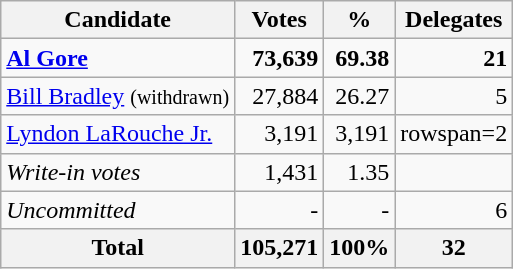<table class="wikitable sortable" style="text-align:right;">
<tr>
<th>Candidate</th>
<th>Votes</th>
<th>%</th>
<th>Delegates</th>
</tr>
<tr>
<td style="text-align:left;" data-sort-value="Gore, Al"><strong><a href='#'>Al Gore</a></strong></td>
<td><strong>73,639</strong></td>
<td><strong>69.38</strong></td>
<td><strong>21</strong></td>
</tr>
<tr>
<td style="text-align:left;" data-sort-value="Bradley, Bill"><a href='#'>Bill Bradley</a> <small>(withdrawn)</small></td>
<td>27,884</td>
<td>26.27</td>
<td>5</td>
</tr>
<tr>
<td style="text-align:left;" data-sort-value="LaRouche Jr., Lyndon"><a href='#'>Lyndon LaRouche Jr.</a></td>
<td>3,191</td>
<td>3,191</td>
<td>rowspan=2 </td>
</tr>
<tr>
<td style="text-align:left;" data-sort-value="ZZZ"><em>Write-in votes</em></td>
<td>1,431</td>
<td>1.35</td>
</tr>
<tr>
<td style="text-align:left;" data-sort-value="ZZZ"><em>Uncommitted</em></td>
<td>-</td>
<td>-</td>
<td>6</td>
</tr>
<tr>
<th>Total</th>
<th>105,271</th>
<th>100%</th>
<th>32</th>
</tr>
</table>
